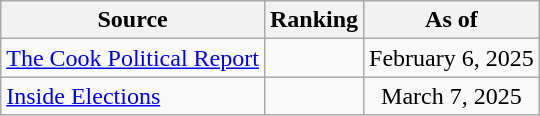<table class="wikitable" style="text-align:center">
<tr>
<th>Source</th>
<th>Ranking</th>
<th>As of</th>
</tr>
<tr>
<td align=left><a href='#'>The Cook Political Report</a></td>
<td></td>
<td>February 6, 2025</td>
</tr>
<tr>
<td align=left><a href='#'>Inside Elections</a></td>
<td></td>
<td>March 7, 2025</td>
</tr>
</table>
